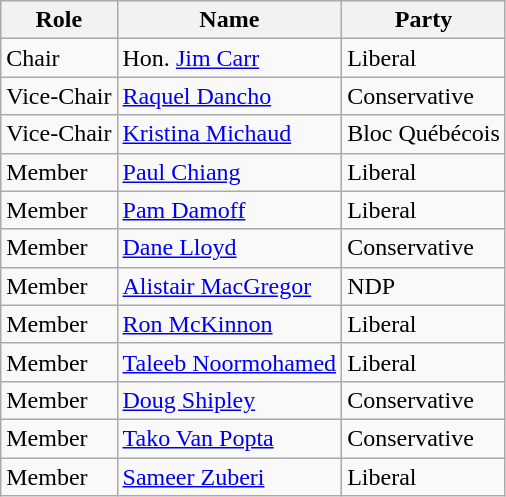<table class="wikitable">
<tr>
<th>Role</th>
<th>Name</th>
<th>Party</th>
</tr>
<tr>
<td>Chair</td>
<td>Hon. <a href='#'>Jim Carr</a></td>
<td>Liberal</td>
</tr>
<tr>
<td>Vice-Chair</td>
<td><a href='#'>Raquel Dancho</a></td>
<td>Conservative</td>
</tr>
<tr>
<td>Vice-Chair</td>
<td><a href='#'>Kristina Michaud</a></td>
<td>Bloc Québécois</td>
</tr>
<tr>
<td>Member</td>
<td><a href='#'>Paul Chiang</a></td>
<td>Liberal</td>
</tr>
<tr>
<td>Member</td>
<td><a href='#'>Pam Damoff</a></td>
<td>Liberal</td>
</tr>
<tr>
<td>Member</td>
<td><a href='#'>Dane Lloyd</a></td>
<td>Conservative</td>
</tr>
<tr>
<td>Member</td>
<td><a href='#'>Alistair MacGregor</a></td>
<td>NDP</td>
</tr>
<tr>
<td>Member</td>
<td><a href='#'>Ron McKinnon</a></td>
<td>Liberal</td>
</tr>
<tr>
<td>Member</td>
<td><a href='#'>Taleeb Noormohamed</a></td>
<td>Liberal</td>
</tr>
<tr>
<td>Member</td>
<td><a href='#'>Doug Shipley</a></td>
<td>Conservative</td>
</tr>
<tr>
<td>Member</td>
<td><a href='#'>Tako Van Popta</a></td>
<td>Conservative</td>
</tr>
<tr>
<td>Member</td>
<td><a href='#'>Sameer Zuberi</a></td>
<td>Liberal</td>
</tr>
</table>
